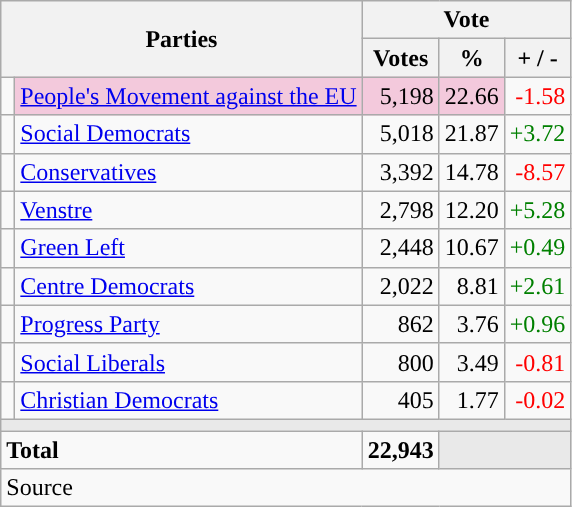<table class="wikitable" style="text-align:right;">
<tr>
<th style="text-align:centre;" rowspan="2" colspan="2" width="225">Parties</th>
<th colspan="3">Vote</th>
</tr>
<tr>
<th width="15">Votes</th>
<th width="15">%</th>
<th width="15">+ / -</th>
</tr>
<tr>
<td width="2" style="color:inherit;background:"></td>
<td bgcolor=#f3c9dc   align="left"><a href='#'>People's Movement against the EU</a></td>
<td bgcolor=#f3c9dc>5,198</td>
<td bgcolor=#f3c9dc>22.66</td>
<td style=color:red;>-1.58</td>
</tr>
<tr>
<td width="2" style="color:inherit;background:"></td>
<td align="left"><a href='#'>Social Democrats</a></td>
<td>5,018</td>
<td>21.87</td>
<td style=color:green;>+3.72</td>
</tr>
<tr>
<td width="2" style="color:inherit;background:"></td>
<td align="left"><a href='#'>Conservatives</a></td>
<td>3,392</td>
<td>14.78</td>
<td style=color:red;>-8.57</td>
</tr>
<tr>
<td width="2" style="color:inherit;background:"></td>
<td align="left"><a href='#'>Venstre</a></td>
<td>2,798</td>
<td>12.20</td>
<td style=color:green;>+5.28</td>
</tr>
<tr>
<td width="2" style="color:inherit;background:"></td>
<td align="left"><a href='#'>Green Left</a></td>
<td>2,448</td>
<td>10.67</td>
<td style=color:green;>+0.49</td>
</tr>
<tr>
<td width="2" style="color:inherit;background:"></td>
<td align="left"><a href='#'>Centre Democrats</a></td>
<td>2,022</td>
<td>8.81</td>
<td style=color:green;>+2.61</td>
</tr>
<tr>
<td width="2" style="color:inherit;background:"></td>
<td align="left"><a href='#'>Progress Party</a></td>
<td>862</td>
<td>3.76</td>
<td style=color:green;>+0.96</td>
</tr>
<tr>
<td width="2" style="color:inherit;background:"></td>
<td align="left"><a href='#'>Social Liberals</a></td>
<td>800</td>
<td>3.49</td>
<td style=color:red;>-0.81</td>
</tr>
<tr>
<td width="2" style="color:inherit;background:"></td>
<td align="left"><a href='#'>Christian Democrats</a></td>
<td>405</td>
<td>1.77</td>
<td style=color:red;>-0.02</td>
</tr>
<tr>
<td colspan="7" bgcolor="#E9E9E9"></td>
</tr>
<tr>
<td align="left" colspan="2"><strong>Total</strong></td>
<td><strong>22,943</strong></td>
<td bgcolor="#E9E9E9" colspan="2"></td>
</tr>
<tr>
<td align="left" colspan="6">Source</td>
</tr>
</table>
